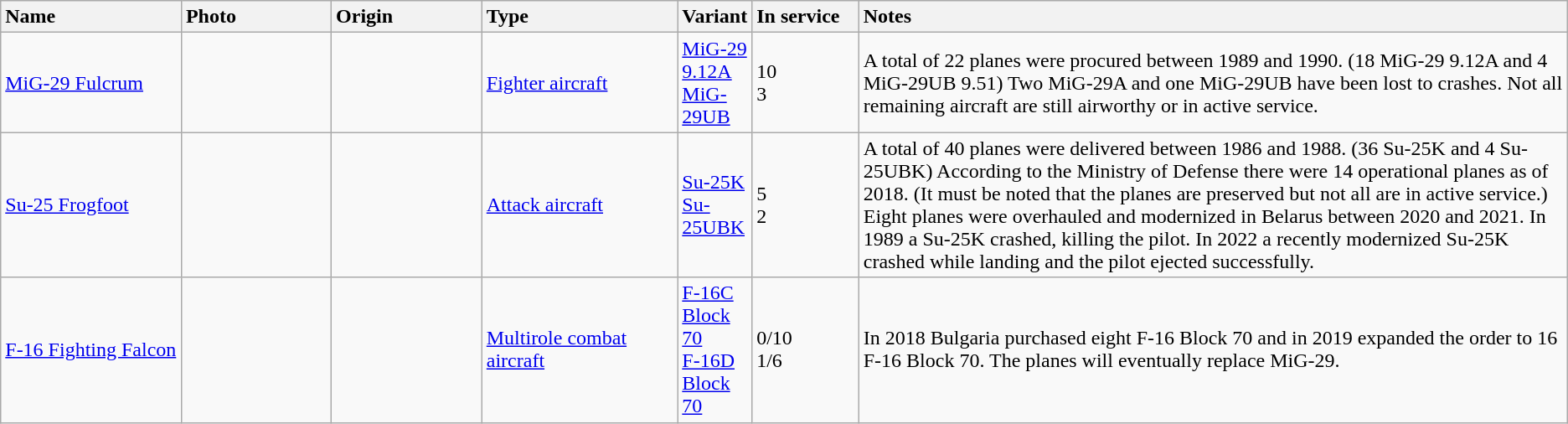<table class="wikitable sortable">
<tr>
<th style="text-align: left; width:12%;">Name</th>
<th style="text-align: left; width:10%;">Photo</th>
<th style="text-align: left; width:10%;">Origin</th>
<th style="text-align: left; width:13%;">Type</th>
<th>Variant</th>
<th style="text-align: left; width:7%;">In service</th>
<th style="text-align: left; width:50%;">Notes</th>
</tr>
<tr>
<td><a href='#'>MiG-29 Fulcrum</a></td>
<td></td>
<td></td>
<td><a href='#'>Fighter aircraft</a></td>
<td><a href='#'>MiG-29 9.12A</a><br><a href='#'>MiG-29UB</a></td>
<td>10<br>3</td>
<td>A total of 22 planes were procured between 1989 and 1990. (18 MiG-29 9.12A and 4 MiG-29UB 9.51) Two MiG-29A and one MiG-29UB have been lost to crashes. Not all remaining aircraft are still airworthy or in active service.</td>
</tr>
<tr>
<td><a href='#'>Su-25 Frogfoot</a></td>
<td></td>
<td></td>
<td><a href='#'>Attack aircraft</a></td>
<td><a href='#'>Su-25K</a><br><a href='#'>Su-25UBK</a></td>
<td>5<br>2</td>
<td>A total of 40 planes were delivered between 1986 and 1988. (36 Su-25K and 4 Su-25UBK) According to the Ministry of Defense there were 14 operational planes as of 2018. (It must be noted that the planes are preserved but not all are in active service.) Eight planes were overhauled and modernized in Belarus between 2020 and 2021. In 1989 a Su-25K crashed, killing the pilot. In 2022 a recently modernized Su-25K crashed while landing and the pilot ejected successfully.</td>
</tr>
<tr>
<td><a href='#'>F-16 Fighting Falcon</a></td>
<td><br></td>
<td></td>
<td><a href='#'>Multirole combat aircraft</a></td>
<td><a href='#'>F-16C Block 70</a><br><a href='#'>F-16D Block 70</a></td>
<td>0/10<br>1/6</td>
<td>In 2018 Bulgaria purchased eight F-16 Block 70 and in 2019 expanded the order to 16 F-16 Block 70. The planes will eventually replace MiG-29.</td>
</tr>
</table>
